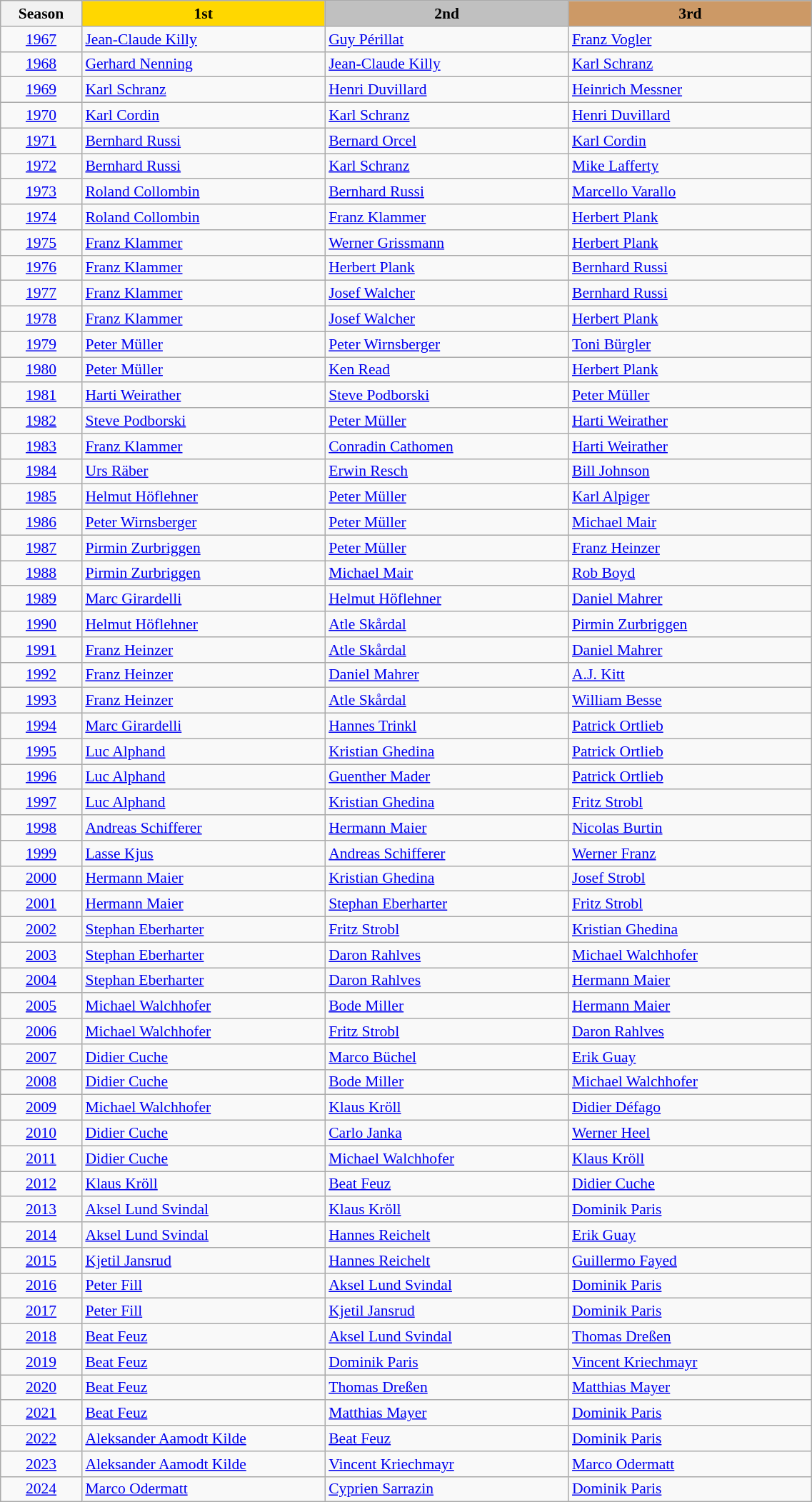<table class="wikitable sortable" width=60% style="font-size:90%; text-align:left;">
<tr>
<th style=width:10%>Season</th>
<th style="background:gold; width:30%">1st</th>
<th style="background:silver; width:30%">2nd</th>
<th style="background:#cc9966; width:30%">3rd</th>
</tr>
<tr>
<td align=center><a href='#'>1967</a></td>
<td> <a href='#'>Jean-Claude Killy</a></td>
<td> <a href='#'>Guy Périllat</a></td>
<td> <a href='#'>Franz Vogler</a></td>
</tr>
<tr>
<td align=center><a href='#'>1968</a></td>
<td> <a href='#'>Gerhard Nenning</a></td>
<td> <a href='#'>Jean-Claude Killy</a></td>
<td> <a href='#'>Karl Schranz</a></td>
</tr>
<tr>
<td align=center><a href='#'>1969</a></td>
<td> <a href='#'>Karl Schranz</a></td>
<td> <a href='#'>Henri Duvillard</a></td>
<td> <a href='#'>Heinrich Messner</a></td>
</tr>
<tr>
<td align=center><a href='#'>1970</a></td>
<td> <a href='#'>Karl Cordin</a></td>
<td> <a href='#'>Karl Schranz</a></td>
<td> <a href='#'>Henri Duvillard</a></td>
</tr>
<tr>
<td align=center><a href='#'>1971</a></td>
<td> <a href='#'>Bernhard Russi</a></td>
<td> <a href='#'>Bernard Orcel</a></td>
<td> <a href='#'>Karl Cordin</a></td>
</tr>
<tr>
<td align=center><a href='#'>1972</a></td>
<td> <a href='#'>Bernhard Russi</a></td>
<td> <a href='#'>Karl Schranz</a></td>
<td> <a href='#'>Mike Lafferty</a></td>
</tr>
<tr>
<td align=center><a href='#'>1973</a></td>
<td> <a href='#'>Roland Collombin</a></td>
<td> <a href='#'>Bernhard Russi</a></td>
<td> <a href='#'>Marcello Varallo</a></td>
</tr>
<tr>
<td align=center><a href='#'>1974</a></td>
<td> <a href='#'>Roland Collombin</a></td>
<td> <a href='#'>Franz Klammer</a></td>
<td> <a href='#'>Herbert Plank</a></td>
</tr>
<tr>
<td align=center><a href='#'>1975</a></td>
<td> <a href='#'>Franz Klammer</a></td>
<td> <a href='#'>Werner Grissmann</a></td>
<td> <a href='#'>Herbert Plank</a></td>
</tr>
<tr>
<td align=center><a href='#'>1976</a></td>
<td> <a href='#'>Franz Klammer</a></td>
<td> <a href='#'>Herbert Plank</a></td>
<td> <a href='#'>Bernhard Russi</a></td>
</tr>
<tr>
<td align=center><a href='#'>1977</a></td>
<td> <a href='#'>Franz Klammer</a></td>
<td> <a href='#'>Josef Walcher</a></td>
<td> <a href='#'>Bernhard Russi</a></td>
</tr>
<tr>
<td align=center><a href='#'>1978</a></td>
<td> <a href='#'>Franz Klammer</a></td>
<td> <a href='#'>Josef Walcher</a></td>
<td> <a href='#'>Herbert Plank</a></td>
</tr>
<tr>
<td align=center><a href='#'>1979</a></td>
<td> <a href='#'>Peter Müller</a></td>
<td> <a href='#'>Peter Wirnsberger</a></td>
<td> <a href='#'>Toni Bürgler</a></td>
</tr>
<tr>
<td align=center><a href='#'>1980</a></td>
<td> <a href='#'>Peter Müller</a></td>
<td> <a href='#'>Ken Read</a></td>
<td> <a href='#'>Herbert Plank</a></td>
</tr>
<tr>
<td align=center><a href='#'>1981</a></td>
<td> <a href='#'>Harti Weirather</a></td>
<td> <a href='#'>Steve Podborski</a></td>
<td> <a href='#'>Peter Müller</a></td>
</tr>
<tr>
<td align=center><a href='#'>1982</a></td>
<td> <a href='#'>Steve Podborski</a></td>
<td> <a href='#'>Peter Müller</a></td>
<td> <a href='#'>Harti Weirather</a></td>
</tr>
<tr>
<td align=center><a href='#'>1983</a></td>
<td> <a href='#'>Franz Klammer</a></td>
<td> <a href='#'>Conradin Cathomen</a></td>
<td> <a href='#'>Harti Weirather</a></td>
</tr>
<tr>
<td align=center><a href='#'>1984</a></td>
<td> <a href='#'>Urs Räber</a></td>
<td> <a href='#'>Erwin Resch</a></td>
<td> <a href='#'>Bill Johnson</a></td>
</tr>
<tr>
<td align=center><a href='#'>1985</a></td>
<td> <a href='#'>Helmut Höflehner</a></td>
<td> <a href='#'>Peter Müller</a></td>
<td> <a href='#'>Karl Alpiger</a></td>
</tr>
<tr>
<td align=center><a href='#'>1986</a></td>
<td> <a href='#'>Peter Wirnsberger</a></td>
<td> <a href='#'>Peter Müller</a></td>
<td> <a href='#'>Michael Mair</a></td>
</tr>
<tr>
<td align=center><a href='#'>1987</a></td>
<td> <a href='#'>Pirmin Zurbriggen</a></td>
<td> <a href='#'>Peter Müller</a></td>
<td> <a href='#'>Franz Heinzer</a></td>
</tr>
<tr>
<td align=center><a href='#'>1988</a></td>
<td> <a href='#'>Pirmin Zurbriggen</a></td>
<td> <a href='#'>Michael Mair</a></td>
<td> <a href='#'>Rob Boyd</a></td>
</tr>
<tr>
<td align=center><a href='#'>1989</a></td>
<td> <a href='#'>Marc Girardelli</a></td>
<td> <a href='#'>Helmut Höflehner</a></td>
<td> <a href='#'>Daniel Mahrer</a></td>
</tr>
<tr>
<td align=center><a href='#'>1990</a></td>
<td> <a href='#'>Helmut Höflehner</a></td>
<td> <a href='#'>Atle Skårdal</a></td>
<td> <a href='#'>Pirmin Zurbriggen</a></td>
</tr>
<tr>
<td align=center><a href='#'>1991</a></td>
<td> <a href='#'>Franz Heinzer</a></td>
<td> <a href='#'>Atle Skårdal</a></td>
<td> <a href='#'>Daniel Mahrer</a></td>
</tr>
<tr>
<td align=center><a href='#'>1992</a></td>
<td> <a href='#'>Franz Heinzer</a></td>
<td> <a href='#'>Daniel Mahrer</a></td>
<td> <a href='#'>A.J. Kitt</a></td>
</tr>
<tr>
<td align=center><a href='#'>1993</a></td>
<td> <a href='#'>Franz Heinzer</a></td>
<td> <a href='#'>Atle Skårdal</a></td>
<td> <a href='#'>William Besse</a></td>
</tr>
<tr>
<td align=center><a href='#'>1994</a></td>
<td> <a href='#'>Marc Girardelli</a></td>
<td> <a href='#'>Hannes Trinkl</a></td>
<td> <a href='#'>Patrick Ortlieb</a></td>
</tr>
<tr>
<td align=center><a href='#'>1995</a></td>
<td> <a href='#'>Luc Alphand</a></td>
<td> <a href='#'>Kristian Ghedina</a></td>
<td> <a href='#'>Patrick Ortlieb</a></td>
</tr>
<tr>
<td align=center><a href='#'>1996</a></td>
<td> <a href='#'>Luc Alphand</a></td>
<td> <a href='#'>Guenther Mader</a></td>
<td> <a href='#'>Patrick Ortlieb</a></td>
</tr>
<tr>
<td align=center><a href='#'>1997</a></td>
<td> <a href='#'>Luc Alphand</a></td>
<td> <a href='#'>Kristian Ghedina</a></td>
<td> <a href='#'>Fritz Strobl</a></td>
</tr>
<tr>
<td align=center><a href='#'>1998</a></td>
<td> <a href='#'>Andreas Schifferer</a></td>
<td> <a href='#'>Hermann Maier</a></td>
<td> <a href='#'>Nicolas Burtin</a></td>
</tr>
<tr>
<td align=center><a href='#'>1999</a></td>
<td> <a href='#'>Lasse Kjus</a></td>
<td> <a href='#'>Andreas Schifferer</a></td>
<td> <a href='#'>Werner Franz</a></td>
</tr>
<tr>
<td align=center><a href='#'>2000</a></td>
<td> <a href='#'>Hermann Maier</a></td>
<td> <a href='#'>Kristian Ghedina</a></td>
<td> <a href='#'>Josef Strobl</a></td>
</tr>
<tr>
<td align=center><a href='#'>2001</a></td>
<td> <a href='#'>Hermann Maier</a></td>
<td> <a href='#'>Stephan Eberharter</a></td>
<td> <a href='#'>Fritz Strobl</a></td>
</tr>
<tr>
<td align=center><a href='#'>2002</a></td>
<td> <a href='#'>Stephan Eberharter</a></td>
<td> <a href='#'>Fritz Strobl</a></td>
<td> <a href='#'>Kristian Ghedina</a></td>
</tr>
<tr>
<td align=center><a href='#'>2003</a></td>
<td> <a href='#'>Stephan Eberharter</a></td>
<td> <a href='#'>Daron Rahlves</a></td>
<td> <a href='#'>Michael Walchhofer</a></td>
</tr>
<tr>
<td align=center><a href='#'>2004</a></td>
<td> <a href='#'>Stephan Eberharter</a></td>
<td> <a href='#'>Daron Rahlves</a></td>
<td> <a href='#'>Hermann Maier</a></td>
</tr>
<tr>
<td align=center><a href='#'>2005</a></td>
<td> <a href='#'>Michael Walchhofer</a></td>
<td> <a href='#'>Bode Miller</a></td>
<td> <a href='#'>Hermann Maier</a></td>
</tr>
<tr>
<td align=center><a href='#'>2006</a></td>
<td> <a href='#'>Michael Walchhofer</a></td>
<td> <a href='#'>Fritz Strobl</a></td>
<td> <a href='#'>Daron Rahlves</a></td>
</tr>
<tr>
<td align=center><a href='#'>2007</a></td>
<td> <a href='#'>Didier Cuche</a></td>
<td> <a href='#'>Marco Büchel</a></td>
<td> <a href='#'>Erik Guay</a></td>
</tr>
<tr>
<td align=center><a href='#'>2008</a></td>
<td> <a href='#'>Didier Cuche</a></td>
<td> <a href='#'>Bode Miller</a></td>
<td> <a href='#'>Michael Walchhofer</a></td>
</tr>
<tr>
<td align=center><a href='#'>2009</a></td>
<td> <a href='#'>Michael Walchhofer</a></td>
<td> <a href='#'>Klaus Kröll</a></td>
<td> <a href='#'>Didier Défago</a></td>
</tr>
<tr>
<td align=center><a href='#'>2010</a></td>
<td> <a href='#'>Didier Cuche</a></td>
<td> <a href='#'>Carlo Janka</a></td>
<td> <a href='#'>Werner Heel</a></td>
</tr>
<tr>
<td align=center><a href='#'>2011</a></td>
<td> <a href='#'>Didier Cuche</a></td>
<td> <a href='#'>Michael Walchhofer</a></td>
<td> <a href='#'>Klaus Kröll</a></td>
</tr>
<tr>
<td align=center><a href='#'>2012</a></td>
<td> <a href='#'>Klaus Kröll</a></td>
<td> <a href='#'>Beat Feuz</a></td>
<td> <a href='#'>Didier Cuche</a></td>
</tr>
<tr>
<td align=center><a href='#'>2013</a></td>
<td> <a href='#'>Aksel Lund Svindal</a></td>
<td> <a href='#'>Klaus Kröll</a></td>
<td> <a href='#'>Dominik Paris</a></td>
</tr>
<tr>
<td align=center><a href='#'>2014</a></td>
<td> <a href='#'>Aksel Lund Svindal</a></td>
<td> <a href='#'>Hannes Reichelt</a></td>
<td> <a href='#'>Erik Guay</a></td>
</tr>
<tr>
<td align=center><a href='#'>2015</a></td>
<td> <a href='#'>Kjetil Jansrud</a></td>
<td> <a href='#'>Hannes Reichelt</a></td>
<td> <a href='#'>Guillermo Fayed</a></td>
</tr>
<tr>
<td align=center><a href='#'>2016</a></td>
<td> <a href='#'>Peter Fill</a></td>
<td> <a href='#'>Aksel Lund Svindal</a></td>
<td> <a href='#'>Dominik Paris</a></td>
</tr>
<tr>
<td align=center><a href='#'>2017</a></td>
<td> <a href='#'>Peter Fill</a></td>
<td> <a href='#'>Kjetil Jansrud</a></td>
<td> <a href='#'>Dominik Paris</a></td>
</tr>
<tr>
<td align=center><a href='#'>2018</a></td>
<td> <a href='#'>Beat Feuz</a></td>
<td> <a href='#'>Aksel Lund Svindal</a></td>
<td> <a href='#'>Thomas Dreßen</a></td>
</tr>
<tr>
<td align=center><a href='#'>2019</a></td>
<td> <a href='#'>Beat Feuz</a></td>
<td> <a href='#'>Dominik Paris</a></td>
<td> <a href='#'>Vincent Kriechmayr</a></td>
</tr>
<tr>
<td align=center><a href='#'>2020</a></td>
<td> <a href='#'>Beat Feuz</a></td>
<td> <a href='#'>Thomas Dreßen</a></td>
<td> <a href='#'>Matthias Mayer</a></td>
</tr>
<tr>
<td align=center><a href='#'>2021</a></td>
<td> <a href='#'>Beat Feuz</a></td>
<td> <a href='#'>Matthias Mayer</a></td>
<td> <a href='#'>Dominik Paris</a></td>
</tr>
<tr>
<td align=center><a href='#'>2022</a></td>
<td> <a href='#'>Aleksander Aamodt Kilde</a></td>
<td> <a href='#'>Beat Feuz</a></td>
<td> <a href='#'>Dominik Paris</a></td>
</tr>
<tr>
<td align=center><a href='#'>2023</a></td>
<td> <a href='#'>Aleksander Aamodt Kilde</a></td>
<td> <a href='#'>Vincent Kriechmayr</a></td>
<td> <a href='#'>Marco Odermatt</a></td>
</tr>
<tr>
<td align=center><a href='#'>2024</a></td>
<td> <a href='#'>Marco Odermatt</a></td>
<td> <a href='#'>Cyprien Sarrazin</a></td>
<td> <a href='#'>Dominik Paris</a></td>
</tr>
</table>
